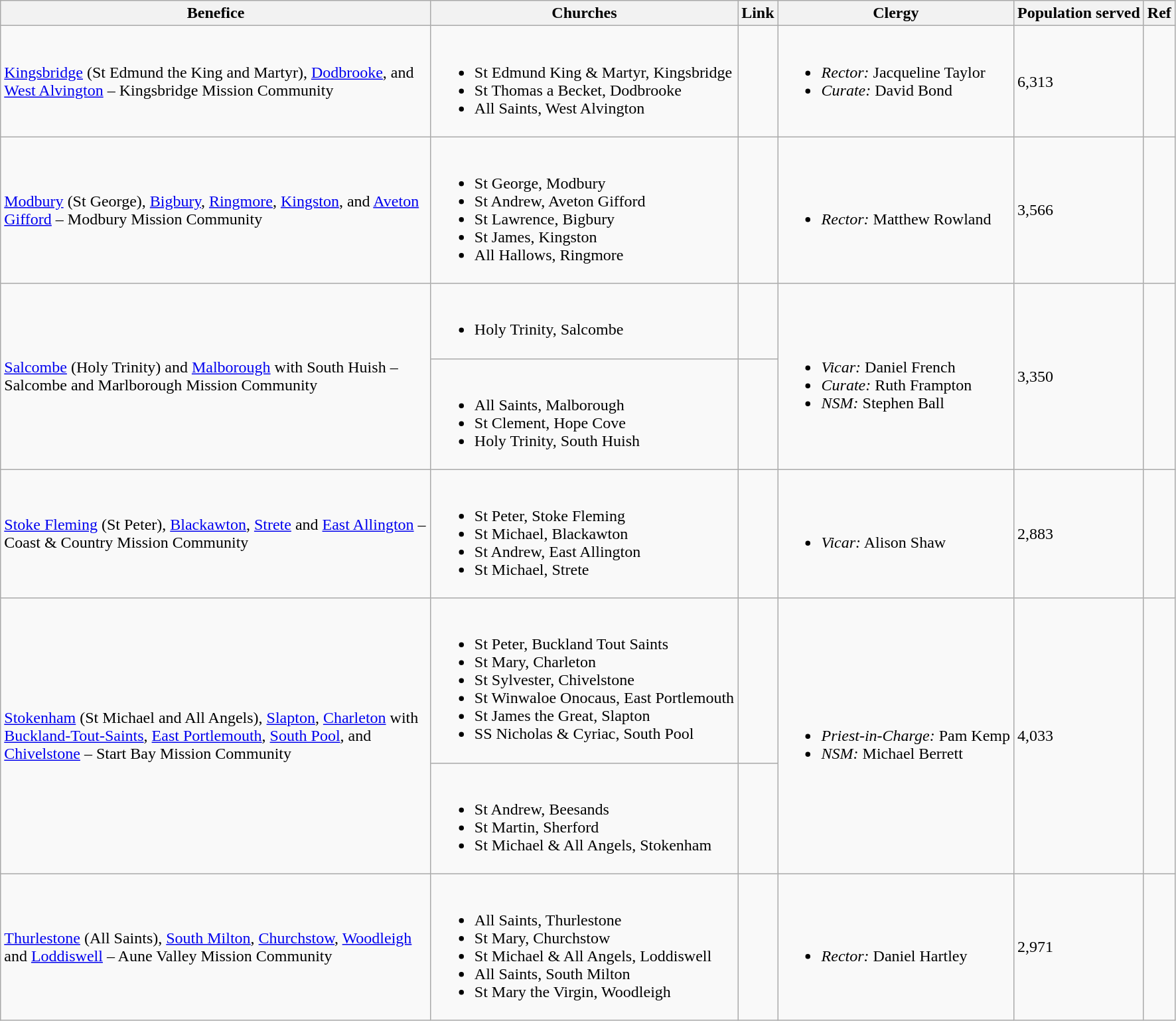<table class="wikitable">
<tr>
<th width="425">Benefice</th>
<th>Churches</th>
<th>Link</th>
<th>Clergy</th>
<th>Population served</th>
<th>Ref</th>
</tr>
<tr>
<td><a href='#'>Kingsbridge</a> (St Edmund the King and Martyr), <a href='#'>Dodbrooke</a>, and <a href='#'>West Alvington</a> – Kingsbridge Mission Community</td>
<td><br><ul><li>St Edmund King & Martyr, Kingsbridge</li><li>St Thomas a Becket, Dodbrooke</li><li>All Saints, West Alvington</li></ul></td>
<td><br><td><ul><li><em>Rector:</em> Jacqueline Taylor</li><li><em>Curate:</em> David Bond</li></ul></td></td>
<td>6,313</td>
<td></td>
</tr>
<tr>
<td><a href='#'>Modbury</a> (St George), <a href='#'>Bigbury</a>, <a href='#'>Ringmore</a>, <a href='#'>Kingston</a>, and <a href='#'>Aveton Gifford</a> – Modbury Mission Community</td>
<td><br><ul><li>St George, Modbury</li><li>St Andrew, Aveton Gifford</li><li>St Lawrence, Bigbury</li><li>St James, Kingston</li><li>All Hallows, Ringmore</li></ul></td>
<td></td>
<td><br><ul><li><em>Rector:</em> Matthew Rowland</li></ul></td>
<td>3,566</td>
<td></td>
</tr>
<tr>
<td rowspan="2"><a href='#'>Salcombe</a> (Holy Trinity) and <a href='#'>Malborough</a> with South Huish – Salcombe and Marlborough Mission Community</td>
<td><br><ul><li>Holy Trinity, Salcombe</li></ul></td>
<td> </td>
<td rowspan="2"><br><ul><li><em>Vicar:</em> Daniel French</li><li><em>Curate:</em> Ruth Frampton</li><li><em>NSM:</em> Stephen Ball</li></ul></td>
<td rowspan="2">3,350</td>
<td rowspan="2"></td>
</tr>
<tr>
<td><br><ul><li>All Saints, Malborough</li><li>St Clement, Hope Cove</li><li>Holy Trinity, South Huish</li></ul></td>
<td></td>
</tr>
<tr>
<td><a href='#'>Stoke Fleming</a> (St Peter), <a href='#'>Blackawton</a>, <a href='#'>Strete</a> and <a href='#'>East Allington</a> – Coast & Country Mission Community</td>
<td><br><ul><li>St Peter, Stoke Fleming</li><li>St Michael, Blackawton</li><li>St Andrew, East Allington</li><li>St Michael, Strete</li></ul></td>
<td></td>
<td><br><ul><li><em>Vicar:</em> Alison Shaw</li></ul></td>
<td>2,883</td>
<td></td>
</tr>
<tr>
<td rowspan="2"><a href='#'>Stokenham</a> (St Michael and All Angels), <a href='#'>Slapton</a>, <a href='#'>Charleton</a> with <a href='#'>Buckland-Tout-Saints</a>, <a href='#'>East Portlemouth</a>, <a href='#'>South Pool</a>, and <a href='#'>Chivelstone</a> – Start Bay Mission Community</td>
<td><br><ul><li>St Peter, Buckland Tout Saints</li><li>St Mary, Charleton</li><li>St Sylvester, Chivelstone</li><li>St Winwaloe Onocaus, East Portlemouth</li><li>St James the Great, Slapton</li><li>SS Nicholas & Cyriac, South Pool</li></ul></td>
<td></td>
<td rowspan="2"><br><ul><li><em>Priest-in-Charge:</em> Pam Kemp</li><li><em>NSM:</em> Michael Berrett</li></ul></td>
<td rowspan="2">4,033</td>
<td rowspan="2"></td>
</tr>
<tr>
<td><br><ul><li>St Andrew, Beesands</li><li>St Martin, Sherford</li><li>St Michael & All Angels, Stokenham</li></ul></td>
<td></td>
</tr>
<tr>
<td><a href='#'>Thurlestone</a> (All Saints), <a href='#'>South Milton</a>, <a href='#'>Churchstow</a>, <a href='#'>Woodleigh</a> and <a href='#'>Loddiswell</a> – Aune Valley Mission Community</td>
<td><br><ul><li>All Saints, Thurlestone</li><li>St Mary, Churchstow</li><li>St Michael & All Angels, Loddiswell</li><li>All Saints, South Milton</li><li>St Mary the Virgin, Woodleigh</li></ul></td>
<td></td>
<td><br><ul><li><em>Rector:</em> Daniel Hartley</li></ul></td>
<td>2,971</td>
<td></td>
</tr>
</table>
